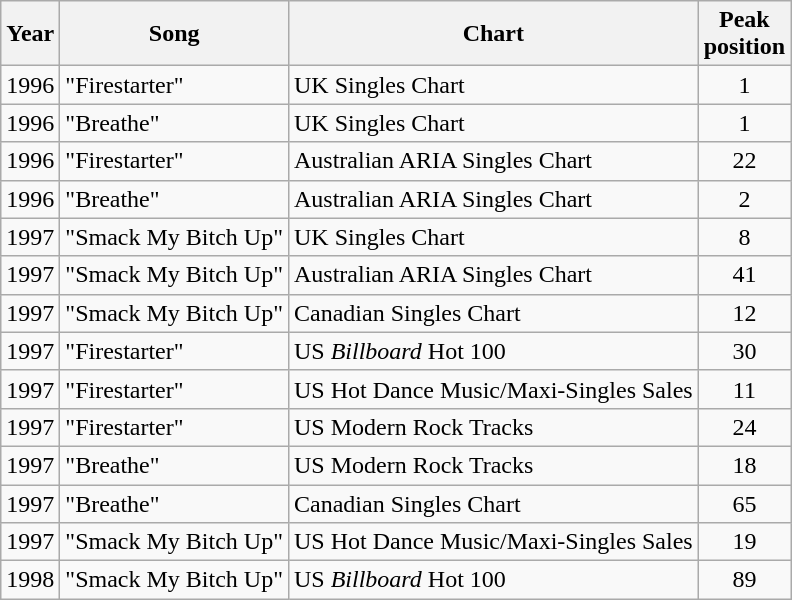<table class="wikitable">
<tr>
<th>Year</th>
<th>Song</th>
<th>Chart</th>
<th>Peak <br>position</th>
</tr>
<tr>
<td>1996</td>
<td>"Firestarter"</td>
<td>UK Singles Chart</td>
<td style="text-align:center;">1</td>
</tr>
<tr>
<td>1996</td>
<td>"Breathe"</td>
<td>UK Singles Chart</td>
<td style="text-align:center;">1</td>
</tr>
<tr>
<td>1996</td>
<td>"Firestarter"</td>
<td>Australian ARIA Singles Chart</td>
<td style="text-align:center;">22</td>
</tr>
<tr>
<td>1996</td>
<td>"Breathe"</td>
<td>Australian ARIA Singles Chart</td>
<td style="text-align:center;">2</td>
</tr>
<tr>
<td>1997</td>
<td>"Smack My Bitch Up"</td>
<td>UK Singles Chart</td>
<td style="text-align:center;">8</td>
</tr>
<tr>
<td>1997</td>
<td>"Smack My Bitch Up"</td>
<td>Australian ARIA Singles Chart</td>
<td style="text-align:center;">41</td>
</tr>
<tr>
<td>1997</td>
<td>"Smack My Bitch Up"</td>
<td>Canadian Singles Chart</td>
<td style="text-align:center;">12</td>
</tr>
<tr>
<td>1997</td>
<td>"Firestarter"</td>
<td>US <em>Billboard</em> Hot 100</td>
<td style="text-align:center;">30</td>
</tr>
<tr>
<td>1997</td>
<td>"Firestarter"</td>
<td>US Hot Dance Music/Maxi-Singles Sales</td>
<td style="text-align:center;">11</td>
</tr>
<tr>
<td>1997</td>
<td>"Firestarter"</td>
<td>US Modern Rock Tracks</td>
<td style="text-align:center;">24</td>
</tr>
<tr>
<td>1997</td>
<td>"Breathe"</td>
<td>US Modern Rock Tracks</td>
<td style="text-align:center;">18</td>
</tr>
<tr>
<td>1997</td>
<td>"Breathe"</td>
<td>Canadian Singles Chart</td>
<td style="text-align:center;">65</td>
</tr>
<tr>
<td>1997</td>
<td>"Smack My Bitch Up"</td>
<td>US Hot Dance Music/Maxi-Singles Sales</td>
<td style="text-align:center;">19</td>
</tr>
<tr>
<td>1998</td>
<td>"Smack My Bitch Up"</td>
<td>US <em>Billboard</em> Hot 100</td>
<td style="text-align:center;">89</td>
</tr>
</table>
